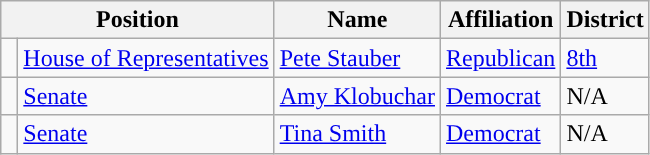<table class="wikitable">
<tr>
<th colspan="2">Position</th>
<th>Name</th>
<th>Affiliation</th>
<th>District</th>
</tr>
<tr>
<td style="background-color:"> </td>
<td><a href='#'>House of Representatives</a></td>
<td><a href='#'>Pete Stauber</a></td>
<td><a href='#'>Republican</a></td>
<td><a href='#'>8th</a></td>
</tr>
<tr>
<td style="background-color:"> </td>
<td><a href='#'>Senate</a></td>
<td><a href='#'>Amy Klobuchar</a></td>
<td><a href='#'>Democrat</a></td>
<td>N/A</td>
</tr>
<tr>
<td style="background-color:"> </td>
<td><a href='#'>Senate</a></td>
<td><a href='#'>Tina Smith</a></td>
<td><a href='#'>Democrat</a></td>
<td>N/A</td>
</tr>
</table>
